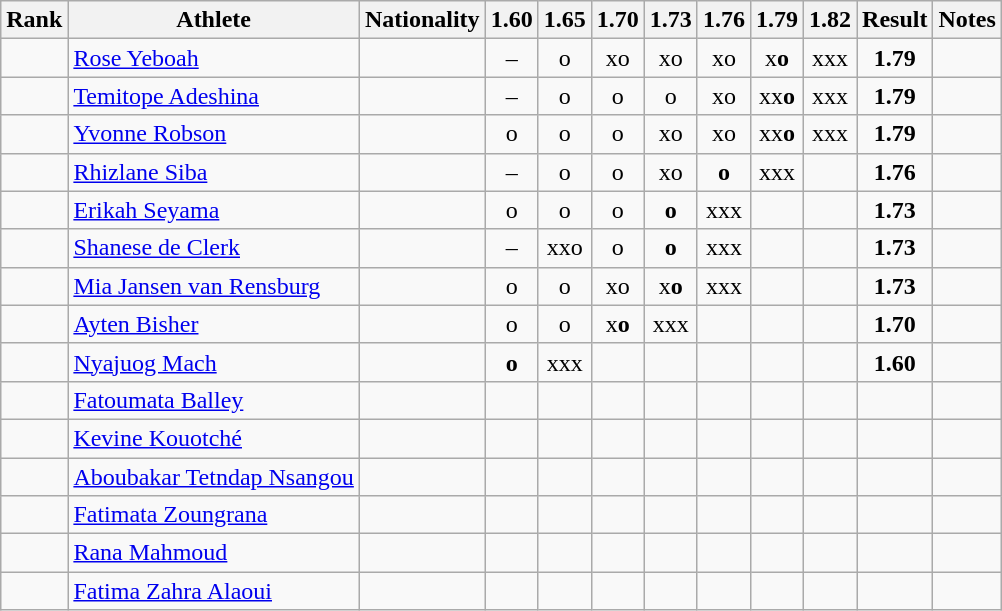<table class="wikitable sortable" style="text-align:center">
<tr>
<th>Rank</th>
<th>Athlete</th>
<th>Nationality</th>
<th>1.60</th>
<th>1.65</th>
<th>1.70</th>
<th>1.73</th>
<th>1.76</th>
<th>1.79</th>
<th>1.82</th>
<th>Result</th>
<th>Notes</th>
</tr>
<tr>
<td></td>
<td align="left"><a href='#'>Rose Yeboah</a></td>
<td align=left></td>
<td>–</td>
<td>o</td>
<td>xo</td>
<td>xo</td>
<td>xo</td>
<td>x<strong>o</strong></td>
<td>xxx</td>
<td><strong>1.79</strong></td>
<td></td>
</tr>
<tr>
<td></td>
<td align="left"><a href='#'>Temitope Adeshina</a></td>
<td align=left></td>
<td>–</td>
<td>o</td>
<td>o</td>
<td>o</td>
<td>xo</td>
<td>xx<strong>o</strong></td>
<td>xxx</td>
<td><strong>1.79</strong></td>
<td></td>
</tr>
<tr>
<td></td>
<td align="left"><a href='#'>Yvonne Robson</a></td>
<td align=left></td>
<td>o</td>
<td>o</td>
<td>o</td>
<td>xo</td>
<td>xo</td>
<td>xx<strong>o</strong></td>
<td>xxx</td>
<td><strong>1.79</strong></td>
<td></td>
</tr>
<tr>
<td></td>
<td align="left"><a href='#'>Rhizlane Siba</a></td>
<td align=left></td>
<td>–</td>
<td>o</td>
<td>o</td>
<td>xo</td>
<td><strong>o</strong></td>
<td>xxx</td>
<td></td>
<td><strong>1.76</strong></td>
<td></td>
</tr>
<tr>
<td></td>
<td align="left"><a href='#'>Erikah Seyama</a></td>
<td align=left></td>
<td>o</td>
<td>o</td>
<td>o</td>
<td><strong>o</strong></td>
<td>xxx</td>
<td></td>
<td></td>
<td><strong>1.73</strong></td>
<td></td>
</tr>
<tr>
<td></td>
<td align="left"><a href='#'>Shanese de Clerk</a></td>
<td align=left></td>
<td>–</td>
<td>xxo</td>
<td>o</td>
<td><strong>o</strong></td>
<td>xxx</td>
<td></td>
<td></td>
<td><strong>1.73</strong></td>
<td></td>
</tr>
<tr>
<td></td>
<td align="left"><a href='#'>Mia Jansen van Rensburg</a></td>
<td align=left></td>
<td>o</td>
<td>o</td>
<td>xo</td>
<td>x<strong>o</strong></td>
<td>xxx</td>
<td></td>
<td></td>
<td><strong>1.73</strong></td>
<td></td>
</tr>
<tr>
<td></td>
<td align="left"><a href='#'>Ayten Bisher</a></td>
<td align=left></td>
<td>o</td>
<td>o</td>
<td>x<strong>o</strong></td>
<td>xxx</td>
<td></td>
<td></td>
<td></td>
<td><strong>1.70</strong></td>
<td></td>
</tr>
<tr>
<td></td>
<td align="left"><a href='#'>Nyajuog Mach</a></td>
<td align=left></td>
<td><strong>o</strong></td>
<td>xxx</td>
<td></td>
<td></td>
<td></td>
<td></td>
<td></td>
<td><strong>1.60</strong></td>
<td></td>
</tr>
<tr>
<td></td>
<td align="left"><a href='#'>Fatoumata Balley</a></td>
<td align=left></td>
<td></td>
<td></td>
<td></td>
<td></td>
<td></td>
<td></td>
<td></td>
<td><strong></strong></td>
<td></td>
</tr>
<tr>
<td></td>
<td align="left"><a href='#'>Kevine Kouotché</a></td>
<td align=left></td>
<td></td>
<td></td>
<td></td>
<td></td>
<td></td>
<td></td>
<td></td>
<td><strong></strong></td>
<td></td>
</tr>
<tr>
<td></td>
<td align="left"><a href='#'>Aboubakar Tetndap Nsangou</a></td>
<td align=left></td>
<td></td>
<td></td>
<td></td>
<td></td>
<td></td>
<td></td>
<td></td>
<td><strong></strong></td>
<td></td>
</tr>
<tr>
<td></td>
<td align="left"><a href='#'>Fatimata Zoungrana</a></td>
<td align=left></td>
<td></td>
<td></td>
<td></td>
<td></td>
<td></td>
<td></td>
<td></td>
<td><strong></strong></td>
<td></td>
</tr>
<tr>
<td></td>
<td align="left"><a href='#'>Rana Mahmoud</a></td>
<td align=left></td>
<td></td>
<td></td>
<td></td>
<td></td>
<td></td>
<td></td>
<td></td>
<td><strong></strong></td>
<td></td>
</tr>
<tr>
<td></td>
<td align="left"><a href='#'>Fatima Zahra Alaoui</a></td>
<td align=left></td>
<td></td>
<td></td>
<td></td>
<td></td>
<td></td>
<td></td>
<td></td>
<td><strong></strong></td>
<td></td>
</tr>
</table>
